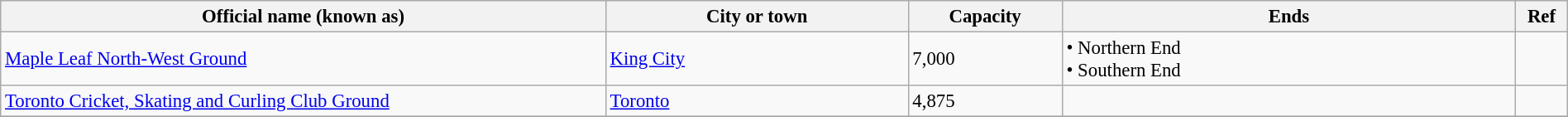<table class="wikitable" style="font-size:95%;" width="100%">
<tr>
<th width=20%>Official name (known as)</th>
<th width=10%>City or town</th>
<th width=5%>Capacity</th>
<th width=15%>Ends</th>
<th width=1%>Ref</th>
</tr>
<tr>
<td><a href='#'>Maple Leaf North-West Ground</a></td>
<td><a href='#'>King City</a></td>
<td>7,000</td>
<td>• Northern End<br>• Southern End</td>
<td></td>
</tr>
<tr>
<td><a href='#'>Toronto Cricket, Skating and Curling Club Ground</a></td>
<td><a href='#'>Toronto</a></td>
<td>4,875</td>
<td></td>
<td></td>
</tr>
<tr>
</tr>
</table>
